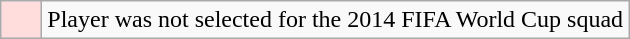<table class="wikitable">
<tr>
<td style="background: #ffdddd" width="20"></td>
<td>Player was not selected for the 2014 FIFA World Cup squad</td>
</tr>
</table>
